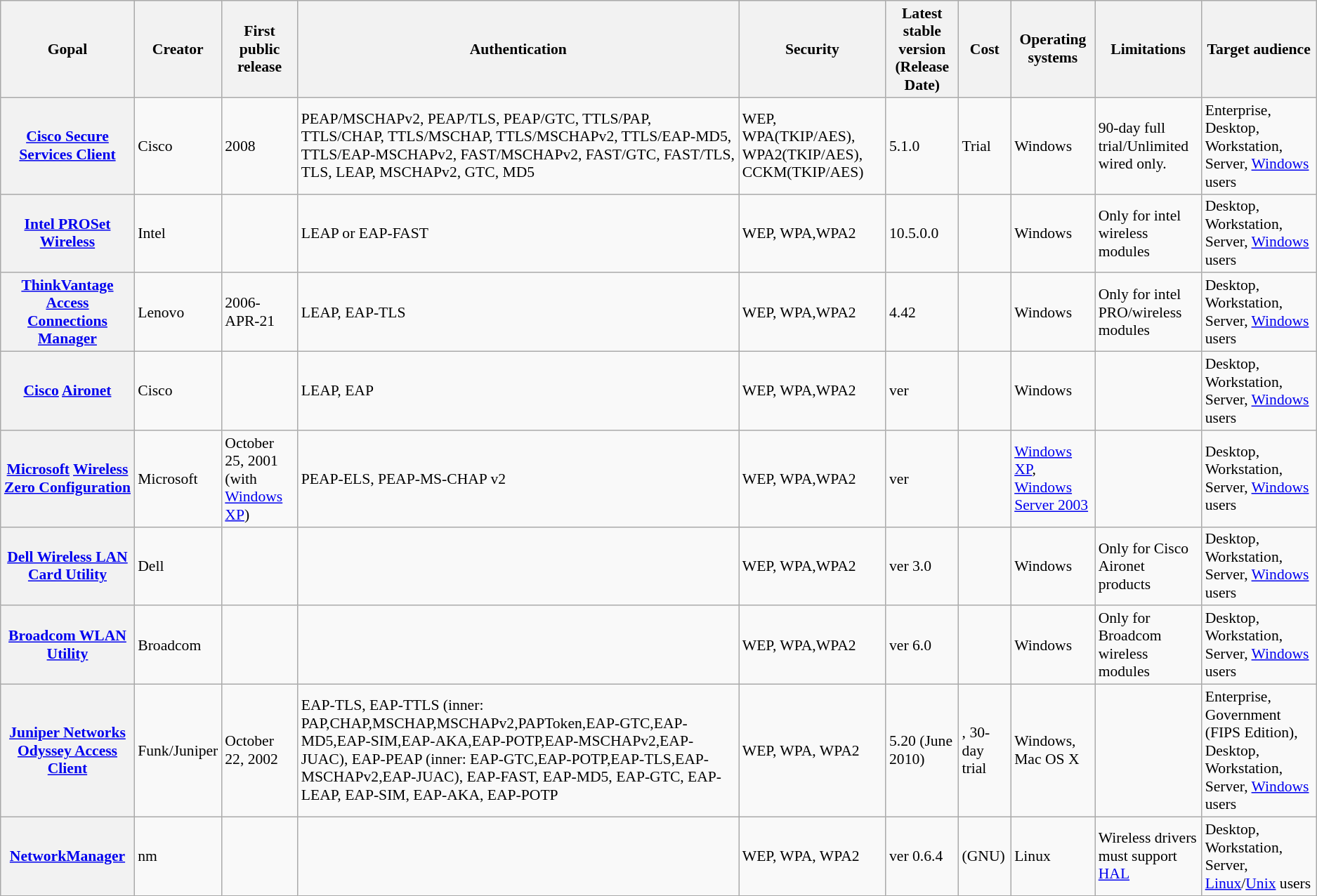<table class="sortable sort-under wikitable" style="font-size: 90%">
<tr style="background: #ececec;">
<th>Gopal</th>
<th>Creator</th>
<th>First public release</th>
<th>Authentication</th>
<th>Security</th>
<th>Latest stable version (Release Date)</th>
<th>Cost</th>
<th>Operating systems</th>
<th>Limitations</th>
<th>Target audience</th>
</tr>
<tr>
<th><a href='#'>Cisco Secure Services Client</a></th>
<td>Cisco</td>
<td>2008</td>
<td>PEAP/MSCHAPv2, PEAP/TLS, PEAP/GTC, TTLS/PAP, TTLS/CHAP, TTLS/MSCHAP, TTLS/MSCHAPv2, TTLS/EAP-MD5, TTLS/EAP-MSCHAPv2, FAST/MSCHAPv2, FAST/GTC, FAST/TLS, TLS, LEAP, MSCHAPv2, GTC, MD5</td>
<td>WEP, WPA(TKIP/AES), WPA2(TKIP/AES), CCKM(TKIP/AES)</td>
<td>5.1.0</td>
<td>Trial</td>
<td>Windows</td>
<td>90-day full trial/Unlimited wired only.</td>
<td>Enterprise, Desktop, Workstation, Server, <a href='#'>Windows</a> users</td>
</tr>
<tr>
<th><a href='#'>Intel PROSet Wireless</a></th>
<td>Intel</td>
<td></td>
<td>LEAP or EAP-FAST</td>
<td>WEP, WPA,WPA2</td>
<td>10.5.0.0</td>
<td></td>
<td>Windows</td>
<td>Only for intel wireless modules</td>
<td>Desktop, Workstation, Server, <a href='#'>Windows</a> users</td>
</tr>
<tr>
<th><a href='#'>ThinkVantage Access Connections Manager</a></th>
<td>Lenovo</td>
<td>2006-APR-21</td>
<td>LEAP, EAP-TLS</td>
<td>WEP, WPA,WPA2</td>
<td>4.42</td>
<td></td>
<td>Windows</td>
<td>Only for intel PRO/wireless modules</td>
<td>Desktop, Workstation, Server, <a href='#'>Windows</a> users</td>
</tr>
<tr>
<th><a href='#'>Cisco</a> <a href='#'>Aironet</a></th>
<td>Cisco</td>
<td></td>
<td>LEAP, EAP</td>
<td>WEP, WPA,WPA2</td>
<td>ver</td>
<td></td>
<td>Windows</td>
<td></td>
<td>Desktop, Workstation, Server, <a href='#'>Windows</a> users</td>
</tr>
<tr>
<th><a href='#'>Microsoft</a> <a href='#'>Wireless Zero Configuration</a></th>
<td>Microsoft</td>
<td>October 25, 2001 (with <a href='#'>Windows XP</a>)</td>
<td>PEAP-ELS, PEAP-MS-CHAP v2</td>
<td>WEP, WPA,WPA2</td>
<td>ver</td>
<td></td>
<td><a href='#'>Windows XP</a>, <a href='#'>Windows Server 2003</a></td>
<td></td>
<td>Desktop, Workstation, Server, <a href='#'>Windows</a> users</td>
</tr>
<tr>
<th><a href='#'>Dell Wireless LAN Card Utility</a></th>
<td>Dell</td>
<td></td>
<td></td>
<td>WEP, WPA,WPA2</td>
<td>ver 3.0</td>
<td></td>
<td>Windows</td>
<td>Only for Cisco Aironet products</td>
<td>Desktop, Workstation, Server, <a href='#'>Windows</a> users</td>
</tr>
<tr>
<th><a href='#'>Broadcom WLAN Utility</a></th>
<td>Broadcom</td>
<td></td>
<td></td>
<td>WEP, WPA,WPA2</td>
<td>ver 6.0</td>
<td></td>
<td>Windows</td>
<td>Only for Broadcom wireless modules</td>
<td>Desktop, Workstation, Server, <a href='#'>Windows</a> users</td>
</tr>
<tr>
<th><a href='#'>Juniper Networks</a> <a href='#'>Odyssey Access Client</a></th>
<td>Funk/Juniper</td>
<td>October 22, 2002</td>
<td>EAP-TLS, EAP-TTLS (inner: PAP,CHAP,MSCHAP,MSCHAPv2,PAPToken,EAP-GTC,EAP-MD5,EAP-SIM,EAP-AKA,EAP-POTP,EAP-MSCHAPv2,EAP-JUAC), EAP-PEAP (inner: EAP-GTC,EAP-POTP,EAP-TLS,EAP-MSCHAPv2,EAP-JUAC), EAP-FAST, EAP-MD5, EAP-GTC, EAP-LEAP, EAP-SIM, EAP-AKA, EAP-POTP</td>
<td>WEP, WPA, WPA2</td>
<td>5.20 (June 2010)</td>
<td>, 30-day trial</td>
<td>Windows, Mac OS X</td>
<td></td>
<td>Enterprise, Government (FIPS Edition), Desktop, Workstation, Server, <a href='#'>Windows</a> users</td>
</tr>
<tr>
<th><a href='#'>NetworkManager</a></th>
<td>nm</td>
<td></td>
<td></td>
<td>WEP, WPA, WPA2</td>
<td>ver 0.6.4</td>
<td> (GNU)</td>
<td>Linux</td>
<td>Wireless drivers must support <a href='#'>HAL</a></td>
<td>Desktop, Workstation, Server, <a href='#'>Linux</a>/<a href='#'>Unix</a> users</td>
</tr>
</table>
